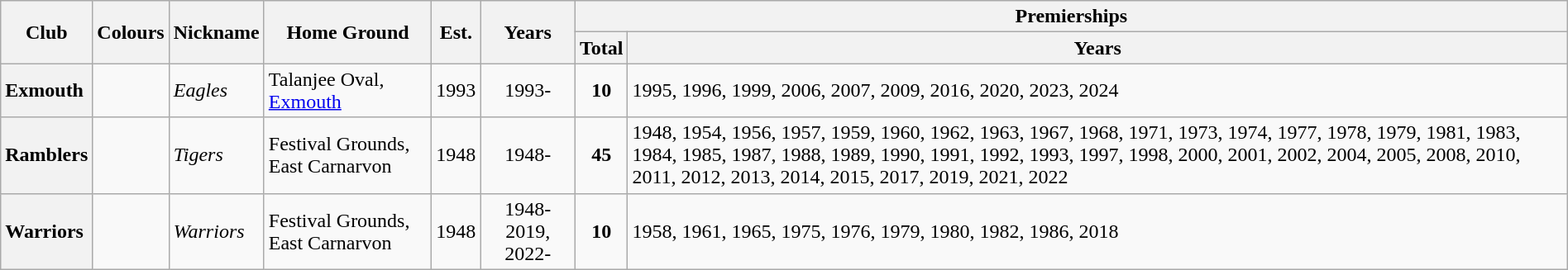<table class="wikitable sortable" style="text-align:center; width:100%">
<tr>
<th rowspan="2">Club</th>
<th rowspan="2">Colours</th>
<th rowspan="2">Nickname</th>
<th rowspan="2">Home Ground</th>
<th rowspan="2">Est.</th>
<th rowspan="2">Years</th>
<th colspan="2">Premierships</th>
</tr>
<tr>
<th>Total</th>
<th>Years</th>
</tr>
<tr>
<th style="text-align:left">Exmouth</th>
<td></td>
<td align="left"><em>Eagles</em></td>
<td align="left">Talanjee Oval, <a href='#'>Exmouth</a></td>
<td>1993</td>
<td>1993-</td>
<td><strong>10</strong></td>
<td align="left">1995, 1996, 1999, 2006, 2007, 2009, 2016, 2020, 2023, 2024</td>
</tr>
<tr>
<th style="text-align:left">Ramblers</th>
<td></td>
<td align="left"><em>Tigers</em></td>
<td align="left">Festival Grounds, East Carnarvon</td>
<td>1948</td>
<td>1948-</td>
<td><strong>45</strong></td>
<td align="left">1948, 1954, 1956, 1957, 1959, 1960, 1962, 1963, 1967, 1968, 1971, 1973, 1974, 1977, 1978, 1979, 1981, 1983, 1984, 1985, 1987, 1988, 1989, 1990, 1991, 1992, 1993, 1997, 1998, 2000, 2001, 2002, 2004, 2005, 2008, 2010, 2011, 2012, 2013, 2014, 2015, 2017, 2019, 2021, 2022</td>
</tr>
<tr>
<th style="text-align:left">Warriors</th>
<td></td>
<td align="left"><em>Warriors</em></td>
<td align="left">Festival Grounds, East Carnarvon</td>
<td>1948</td>
<td>1948-2019, 2022-</td>
<td><strong>10</strong></td>
<td align="left">1958, 1961, 1965, 1975, 1976, 1979, 1980, 1982, 1986, 2018</td>
</tr>
</table>
